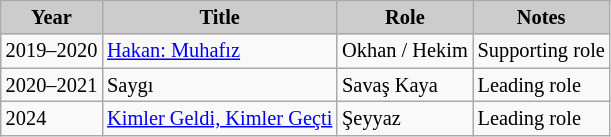<table class="wikitable" style="font-size:85%;">
<tr>
<th style="background:#ccc;">Year</th>
<th style="background:#ccc;">Title</th>
<th style="background:#ccc;">Role</th>
<th style="background:#ccc;">Notes</th>
</tr>
<tr>
<td>2019–2020</td>
<td><a href='#'>Hakan: Muhafız</a></td>
<td>Okhan / Hekim</td>
<td>Supporting role</td>
</tr>
<tr>
<td>2020–2021</td>
<td>Saygı</td>
<td>Savaş Kaya</td>
<td>Leading role</td>
</tr>
<tr>
<td>2024</td>
<td><a href='#'>Kimler Geldi, Kimler Geçti</a></td>
<td>Şeyyaz</td>
<td>Leading role</td>
</tr>
</table>
